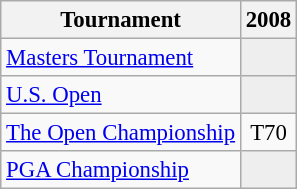<table class="wikitable" style="font-size:95%;text-align:center;">
<tr>
<th>Tournament</th>
<th>2008</th>
</tr>
<tr>
<td align=left><a href='#'>Masters Tournament</a></td>
<td style="background:#eeeeee;"></td>
</tr>
<tr>
<td align=left><a href='#'>U.S. Open</a></td>
<td style="background:#eeeeee;"></td>
</tr>
<tr>
<td align=left><a href='#'>The Open Championship</a></td>
<td>T70</td>
</tr>
<tr>
<td align=left><a href='#'>PGA Championship</a></td>
<td style="background:#eeeeee;"></td>
</tr>
</table>
